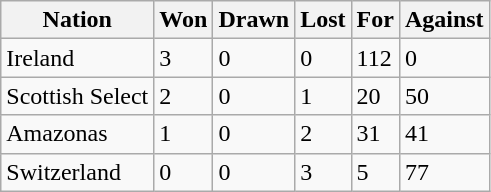<table class="wikitable">
<tr>
<th>Nation</th>
<th>Won</th>
<th>Drawn</th>
<th>Lost</th>
<th>For</th>
<th>Against</th>
</tr>
<tr>
<td>Ireland</td>
<td>3</td>
<td>0</td>
<td>0</td>
<td>112</td>
<td>0</td>
</tr>
<tr>
<td>Scottish Select</td>
<td>2</td>
<td>0</td>
<td>1</td>
<td>20</td>
<td>50</td>
</tr>
<tr>
<td>Amazonas</td>
<td>1</td>
<td>0</td>
<td>2</td>
<td>31</td>
<td>41</td>
</tr>
<tr>
<td>Switzerland</td>
<td>0</td>
<td>0</td>
<td>3</td>
<td>5</td>
<td>77</td>
</tr>
</table>
